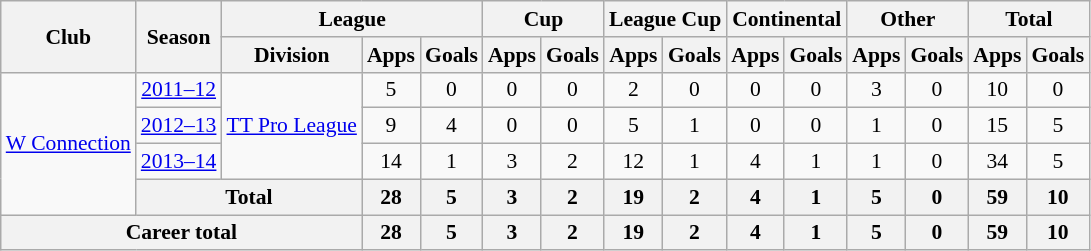<table class="wikitable" style="text-align: center; font-size:90%;">
<tr>
<th rowspan="2">Club</th>
<th rowspan="2">Season</th>
<th colspan="3">League</th>
<th colspan="2">Cup</th>
<th colspan="2">League Cup</th>
<th colspan="2">Continental</th>
<th colspan="2">Other</th>
<th colspan="2">Total</th>
</tr>
<tr>
<th>Division</th>
<th>Apps</th>
<th>Goals</th>
<th>Apps</th>
<th>Goals</th>
<th>Apps</th>
<th>Goals</th>
<th>Apps</th>
<th>Goals</th>
<th>Apps</th>
<th>Goals</th>
<th>Apps</th>
<th>Goals</th>
</tr>
<tr>
<td rowspan="4" align="left"><a href='#'>W Connection</a></td>
<td><a href='#'>2011–12</a></td>
<td rowspan="3"><a href='#'>TT Pro League</a></td>
<td>5</td>
<td>0</td>
<td>0</td>
<td>0</td>
<td>2</td>
<td>0</td>
<td>0</td>
<td>0</td>
<td>3</td>
<td>0</td>
<td>10</td>
<td>0</td>
</tr>
<tr>
<td><a href='#'>2012–13</a></td>
<td>9</td>
<td>4</td>
<td>0</td>
<td>0</td>
<td>5</td>
<td>1</td>
<td>0</td>
<td>0</td>
<td>1</td>
<td>0</td>
<td>15</td>
<td>5</td>
</tr>
<tr>
<td><a href='#'>2013–14</a></td>
<td>14</td>
<td>1</td>
<td>3</td>
<td>2</td>
<td>12</td>
<td>1</td>
<td>4</td>
<td>1</td>
<td>1</td>
<td>0</td>
<td>34</td>
<td>5</td>
</tr>
<tr>
<th colspan="2">Total</th>
<th>28</th>
<th>5</th>
<th>3</th>
<th>2</th>
<th>19</th>
<th>2</th>
<th>4</th>
<th>1</th>
<th>5</th>
<th>0</th>
<th>59</th>
<th>10</th>
</tr>
<tr>
<th colspan=3>Career total</th>
<th>28</th>
<th>5</th>
<th>3</th>
<th>2</th>
<th>19</th>
<th>2</th>
<th>4</th>
<th>1</th>
<th>5</th>
<th>0</th>
<th>59</th>
<th>10</th>
</tr>
</table>
